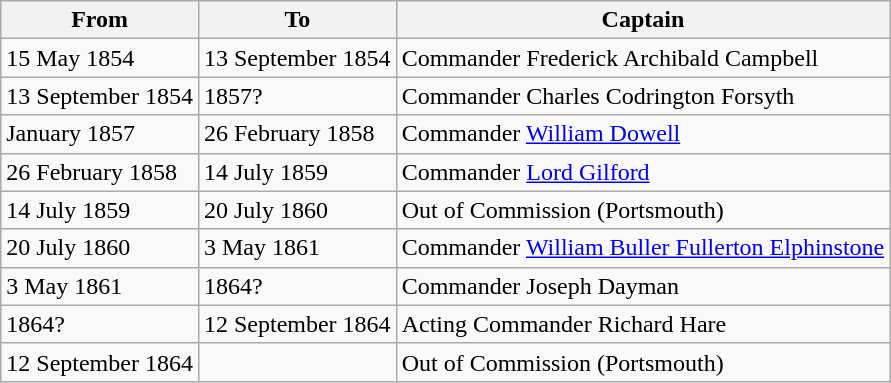<table class="wikitable" style="text-align:left">
<tr>
<th>From</th>
<th>To</th>
<th>Captain</th>
</tr>
<tr>
<td>15 May 1854</td>
<td>13 September 1854</td>
<td>Commander Frederick Archibald Campbell</td>
</tr>
<tr>
<td>13 September 1854</td>
<td>1857?</td>
<td>Commander Charles Codrington Forsyth</td>
</tr>
<tr>
<td>January 1857</td>
<td>26 February 1858</td>
<td>Commander <a href='#'>William Dowell</a></td>
</tr>
<tr>
<td>26 February 1858</td>
<td>14 July 1859</td>
<td>Commander <a href='#'>Lord Gilford</a></td>
</tr>
<tr>
<td>14 July 1859</td>
<td>20 July 1860</td>
<td>Out of Commission (Portsmouth)</td>
</tr>
<tr>
<td>20 July 1860</td>
<td>3 May 1861</td>
<td>Commander <a href='#'>William Buller Fullerton Elphinstone</a></td>
</tr>
<tr>
<td>3 May 1861</td>
<td>1864?</td>
<td>Commander Joseph Dayman</td>
</tr>
<tr>
<td>1864?</td>
<td>12 September 1864</td>
<td>Acting Commander Richard Hare</td>
</tr>
<tr>
<td>12 September 1864</td>
<td></td>
<td>Out of Commission (Portsmouth)</td>
</tr>
</table>
